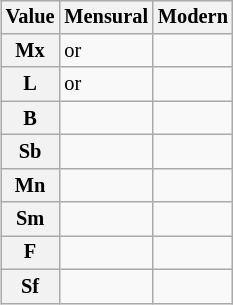<table class="wikitable" style="float:right; font-size: 85%; clear:right;">
<tr>
<th scope="column">Value</th>
<th scope="column">Mensural</th>
<th scope="column">Modern</th>
</tr>
<tr>
<th>Mx</th>
<td> or </td>
<td></td>
</tr>
<tr>
<th>L</th>
<td> or </td>
<td></td>
</tr>
<tr>
<th>B</th>
<td></td>
<td></td>
</tr>
<tr>
<th>Sb</th>
<td></td>
<td></td>
</tr>
<tr>
<th>Mn</th>
<td></td>
<td></td>
</tr>
<tr>
<th>Sm</th>
<td></td>
<td></td>
</tr>
<tr>
<th>F</th>
<td></td>
<td></td>
</tr>
<tr>
<th>Sf</th>
<td></td>
<td></td>
</tr>
</table>
